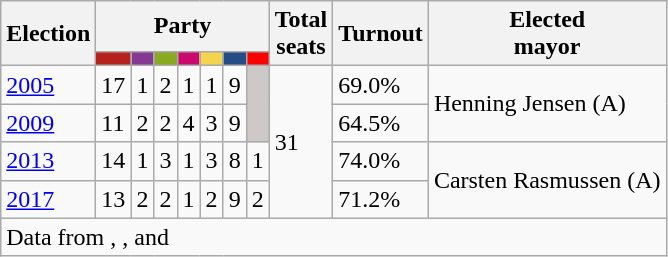<table class="wikitable">
<tr>
<th rowspan="2">Election</th>
<th colspan="7">Party</th>
<th rowspan="2">Total<br>seats</th>
<th rowspan="2">Turnout</th>
<th rowspan="2">Elected<br>mayor</th>
</tr>
<tr>
<td style="background:#B5211D;"><strong><a href='#'></a></strong></td>
<td style="background:#843A93;"><strong><a href='#'></a></strong></td>
<td style="background:#89A920;"><strong><a href='#'></a></strong></td>
<td style="background:#C9096C;"><strong><a href='#'></a></strong></td>
<td style="background:#F4D44D;"><strong><a href='#'></a></strong></td>
<td style="background:#254C85;"><strong><a href='#'></a></strong></td>
<td style="background:#FF0000;"><strong><a href='#'></a></strong></td>
</tr>
<tr>
<td><a href='#'>2005</a></td>
<td>17</td>
<td>1</td>
<td>2</td>
<td>1</td>
<td>1</td>
<td>9</td>
<td style="background:#CDC9C9;" rowspan="2"></td>
<td rowspan="4">31</td>
<td>69.0%</td>
<td rowspan="2">Henning Jensen (A)</td>
</tr>
<tr>
<td><a href='#'>2009</a></td>
<td>11</td>
<td>2</td>
<td>2</td>
<td>4</td>
<td>3</td>
<td>9</td>
<td>64.5%</td>
</tr>
<tr>
<td><a href='#'>2013</a></td>
<td>14</td>
<td>1</td>
<td>3</td>
<td>1</td>
<td>3</td>
<td>8</td>
<td>1</td>
<td>74.0%</td>
<td rowspan="2">Carsten Rasmussen (A)</td>
</tr>
<tr>
<td><a href='#'>2017</a></td>
<td>13</td>
<td>2</td>
<td>2</td>
<td>1</td>
<td>2</td>
<td>9</td>
<td>2</td>
<td>71.2%</td>
</tr>
<tr>
<td colspan="14">Data from , ,  and </td>
</tr>
</table>
